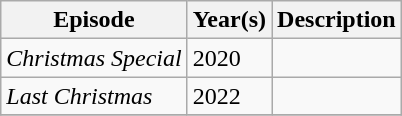<table class="wikitable sortable">
<tr>
<th>Episode</th>
<th>Year(s)</th>
<th>Description</th>
</tr>
<tr>
<td><em>Christmas Special</em></td>
<td>2020</td>
<td></td>
</tr>
<tr>
<td><em>Last Christmas</em></td>
<td>2022</td>
<td></td>
</tr>
<tr>
</tr>
</table>
